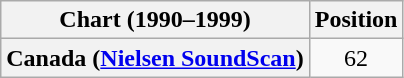<table class="wikitable plainrowheaders" style="text-align:center">
<tr>
<th>Chart (1990–1999)</th>
<th>Position</th>
</tr>
<tr>
<th scope="row">Canada (<a href='#'>Nielsen SoundScan</a>)</th>
<td>62</td>
</tr>
</table>
